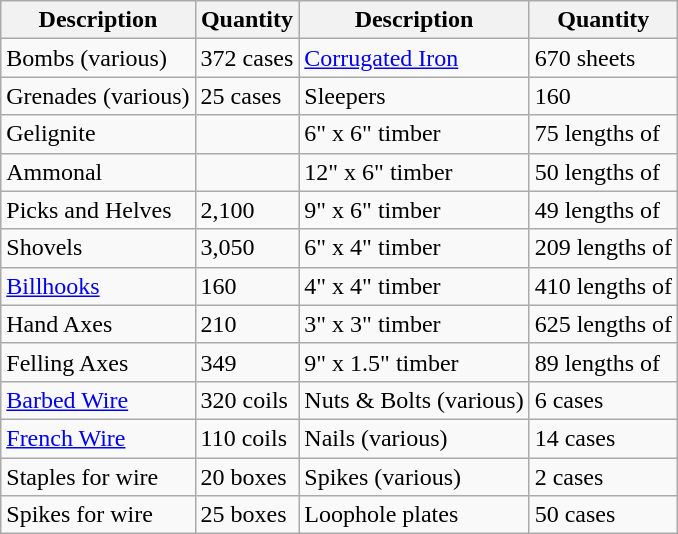<table class="wikitable">
<tr>
<th>Description</th>
<th>Quantity</th>
<th>Description</th>
<th>Quantity</th>
</tr>
<tr>
<td>Bombs (various)</td>
<td>372 cases</td>
<td><a href='#'>Corrugated Iron</a></td>
<td>670 sheets</td>
</tr>
<tr>
<td>Grenades (various)</td>
<td>25 cases</td>
<td>Sleepers</td>
<td>160</td>
</tr>
<tr>
<td>Gelignite</td>
<td></td>
<td>6" x 6" timber</td>
<td>75 lengths of </td>
</tr>
<tr>
<td>Ammonal</td>
<td></td>
<td>12" x 6" timber</td>
<td>50 lengths of </td>
</tr>
<tr>
<td>Picks and Helves</td>
<td>2,100</td>
<td>9" x 6" timber</td>
<td>49 lengths of </td>
</tr>
<tr>
<td>Shovels</td>
<td>3,050</td>
<td>6" x 4" timber</td>
<td>209 lengths of </td>
</tr>
<tr>
<td><a href='#'>Billhooks</a></td>
<td>160</td>
<td>4" x 4" timber</td>
<td>410 lengths of </td>
</tr>
<tr>
<td>Hand Axes</td>
<td>210</td>
<td>3" x 3" timber</td>
<td>625 lengths of </td>
</tr>
<tr>
<td>Felling Axes</td>
<td>349</td>
<td>9" x 1.5" timber</td>
<td>89 lengths of </td>
</tr>
<tr>
<td><a href='#'>Barbed Wire</a></td>
<td>320 coils</td>
<td>Nuts & Bolts (various)</td>
<td>6 cases</td>
</tr>
<tr>
<td><a href='#'>French Wire</a></td>
<td>110 coils</td>
<td>Nails (various)</td>
<td>14 cases</td>
</tr>
<tr>
<td>Staples for wire</td>
<td>20 boxes</td>
<td>Spikes (various)</td>
<td>2 cases</td>
</tr>
<tr>
<td>Spikes for wire</td>
<td>25 boxes</td>
<td>Loophole plates</td>
<td>50 cases</td>
</tr>
</table>
